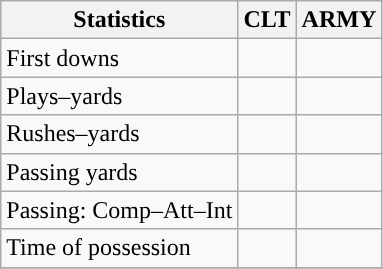<table class="wikitable" style="float: left;">
<tr>
<th>Statistics</th>
<th>CLT</th>
<th>ARMY</th>
</tr>
<tr>
<td>First downs</td>
<td></td>
<td></td>
</tr>
<tr>
<td>Plays–yards</td>
<td></td>
<td></td>
</tr>
<tr>
<td>Rushes–yards</td>
<td></td>
<td></td>
</tr>
<tr>
<td>Passing yards</td>
<td></td>
<td></td>
</tr>
<tr>
<td>Passing: Comp–Att–Int</td>
<td></td>
<td></td>
</tr>
<tr>
<td>Time of possession</td>
<td></td>
<td></td>
</tr>
<tr>
</tr>
</table>
